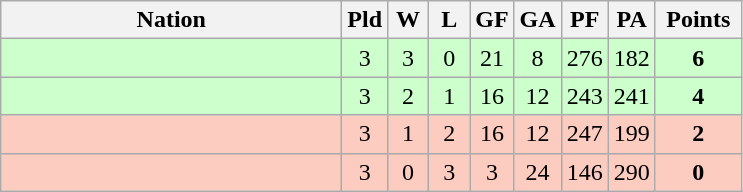<table class=wikitable style="text-align:center">
<tr>
<th width=220>Nation</th>
<th width=20>Pld</th>
<th width=20>W</th>
<th width=20>L</th>
<th width=20>GF</th>
<th width=20>GA</th>
<th width=20>PF</th>
<th width=20>PA</th>
<th width=50>Points</th>
</tr>
<tr bgcolor="#ccffcc">
<td align=left></td>
<td>3</td>
<td>3</td>
<td>0</td>
<td>21</td>
<td>8</td>
<td>276</td>
<td>182</td>
<td><strong>6</strong></td>
</tr>
<tr bgcolor="#ccffcc">
<td align=left></td>
<td>3</td>
<td>2</td>
<td>1</td>
<td>16</td>
<td>12</td>
<td>243</td>
<td>241</td>
<td><strong>4</strong></td>
</tr>
<tr bgcolor="#fcccc">
<td align=left></td>
<td>3</td>
<td>1</td>
<td>2</td>
<td>16</td>
<td>12</td>
<td>247</td>
<td>199</td>
<td><strong>2</strong></td>
</tr>
<tr bgcolor="#fcccc">
<td align=left></td>
<td>3</td>
<td>0</td>
<td>3</td>
<td>3</td>
<td>24</td>
<td>146</td>
<td>290</td>
<td><strong>0</strong></td>
</tr>
</table>
